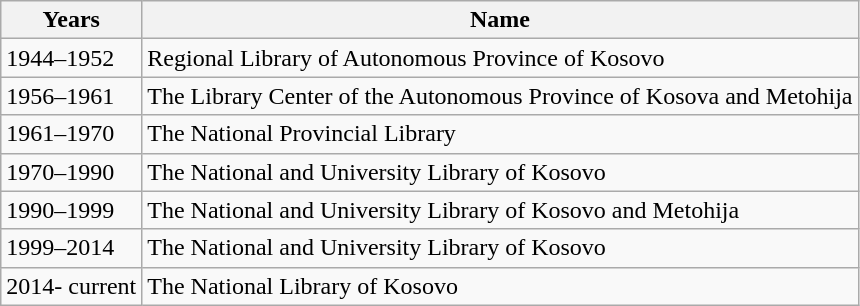<table border="1" class="wikitable">
<tr>
<th>Years</th>
<th>Name</th>
</tr>
<tr>
<td>1944–1952</td>
<td>Regional Library of Autonomous Province of Kosovo</td>
</tr>
<tr>
<td>1956–1961</td>
<td>The Library Center of the Autonomous Province of Kosova and Metohija</td>
</tr>
<tr>
<td>1961–1970</td>
<td>The National Provincial Library</td>
</tr>
<tr>
<td>1970–1990</td>
<td>The National and University Library of Kosovo</td>
</tr>
<tr>
<td>1990–1999</td>
<td>The National and University Library of Kosovo and Metohija</td>
</tr>
<tr>
<td>1999–2014</td>
<td>The National and University Library of Kosovo</td>
</tr>
<tr>
<td>2014- current</td>
<td>The National Library of Kosovo</td>
</tr>
</table>
